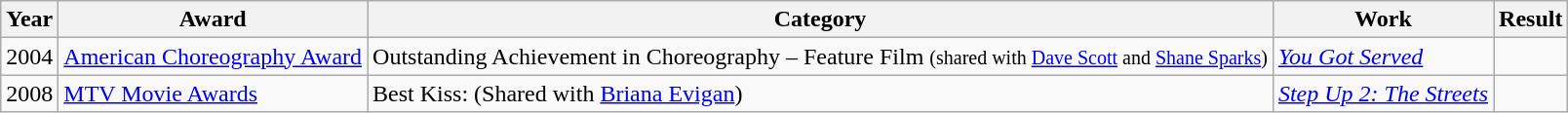<table class="wikitable sortable">
<tr>
<th>Year</th>
<th>Award</th>
<th>Category</th>
<th>Work</th>
<th>Result</th>
</tr>
<tr>
<td>2004</td>
<td><a href='#'>American Choreography Award</a></td>
<td>Outstanding Achievement in Choreography – Feature Film <small>(shared with <a href='#'>Dave Scott</a> and <a href='#'>Shane Sparks</a>)</small></td>
<td><em><a href='#'>You Got Served</a></em></td>
<td></td>
</tr>
<tr>
<td>2008</td>
<td><a href='#'>MTV Movie Awards</a></td>
<td>Best Kiss: (Shared with <a href='#'>Briana Evigan</a>)</td>
<td><em><a href='#'>Step Up 2: The Streets</a></em></td>
<td></td>
</tr>
</table>
